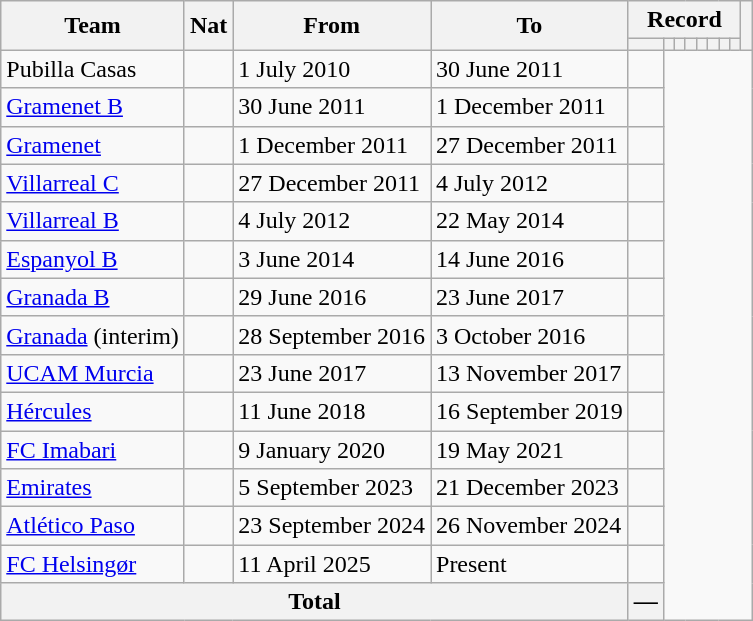<table class="wikitable" style="text-align: center">
<tr>
<th rowspan="2">Team</th>
<th rowspan="2">Nat</th>
<th rowspan="2">From</th>
<th rowspan="2">To</th>
<th colspan="8">Record</th>
<th rowspan=2></th>
</tr>
<tr>
<th></th>
<th></th>
<th></th>
<th></th>
<th></th>
<th></th>
<th></th>
<th></th>
</tr>
<tr>
<td align=left>Pubilla Casas</td>
<td></td>
<td align=left>1 July 2010</td>
<td align=left>30 June 2011<br></td>
<td></td>
</tr>
<tr>
<td align=left><a href='#'>Gramenet B</a></td>
<td></td>
<td align=left>30 June 2011</td>
<td align=left>1 December 2011<br></td>
<td></td>
</tr>
<tr>
<td align=left><a href='#'>Gramenet</a></td>
<td></td>
<td align=left>1 December 2011</td>
<td align=left>27 December 2011<br></td>
<td></td>
</tr>
<tr>
<td align=left><a href='#'>Villarreal C</a></td>
<td></td>
<td align=left>27 December 2011</td>
<td align=left>4 July 2012<br></td>
<td></td>
</tr>
<tr>
<td align=left><a href='#'>Villarreal B</a></td>
<td></td>
<td align=left>4 July 2012</td>
<td align=left>22 May 2014<br></td>
<td></td>
</tr>
<tr>
<td align=left><a href='#'>Espanyol B</a></td>
<td></td>
<td align=left>3 June 2014</td>
<td align=left>14 June 2016<br></td>
<td></td>
</tr>
<tr>
<td align=left><a href='#'>Granada B</a></td>
<td></td>
<td align=left>29 June 2016</td>
<td align=left>23 June 2017<br></td>
<td></td>
</tr>
<tr>
<td align=left><a href='#'>Granada</a> (interim)</td>
<td></td>
<td align=left>28 September 2016</td>
<td align=left>3 October 2016<br></td>
<td></td>
</tr>
<tr>
<td align=left><a href='#'>UCAM Murcia</a></td>
<td></td>
<td align=left>23 June 2017</td>
<td align=left>13 November 2017<br></td>
<td></td>
</tr>
<tr>
<td align=left><a href='#'>Hércules</a></td>
<td></td>
<td align=left>11 June 2018</td>
<td align=left>16 September 2019<br></td>
<td></td>
</tr>
<tr>
<td align=left><a href='#'>FC Imabari</a></td>
<td></td>
<td align=left>9 January 2020</td>
<td align=left>19 May 2021<br></td>
<td></td>
</tr>
<tr>
<td align=left><a href='#'>Emirates</a></td>
<td></td>
<td align=left>5 September 2023</td>
<td align=left>21 December 2023<br></td>
<td></td>
</tr>
<tr>
<td align=left><a href='#'>Atlético Paso</a></td>
<td></td>
<td align=left>23 September 2024</td>
<td align=left>26 November 2024<br></td>
<td></td>
</tr>
<tr>
<td align=left><a href='#'>FC Helsingør</a></td>
<td></td>
<td align=left>11 April 2025</td>
<td align=left>Present<br></td>
<td></td>
</tr>
<tr>
<th colspan="4">Total<br></th>
<th>—</th>
</tr>
</table>
